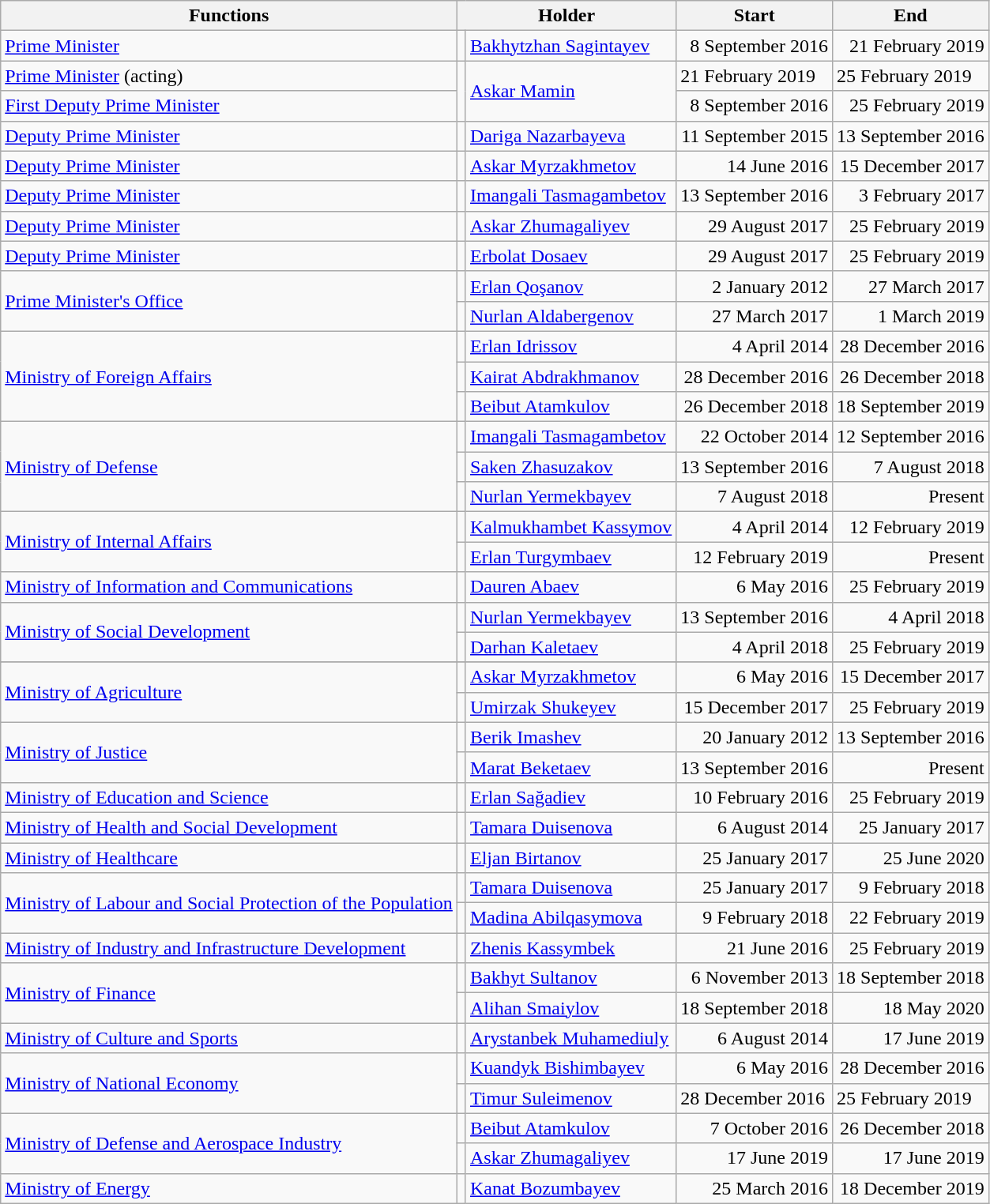<table class="wikitable">
<tr>
<th>Functions</th>
<th colspan="2">Holder</th>
<th>Start</th>
<th>End</th>
</tr>
<tr>
<td><a href='#'>Prime Minister</a></td>
<td></td>
<td><a href='#'>Bakhytzhan Sagintayev</a></td>
<td style="text-align:right;">8 September 2016</td>
<td style="text-align:right;">21 February 2019</td>
</tr>
<tr>
<td><a href='#'>Prime Minister</a> (acting)</td>
<td rowspan="2"></td>
<td rowspan="2"><a href='#'>Askar Mamin</a></td>
<td>21 February 2019</td>
<td>25 February 2019</td>
</tr>
<tr>
<td><a href='#'>First Deputy Prime Minister</a></td>
<td style="text-align:right;">8 September 2016</td>
<td style="text-align:right;">25 February 2019</td>
</tr>
<tr>
<td><a href='#'>Deputy Prime Minister</a></td>
<td></td>
<td><a href='#'>Dariga Nazarbayeva</a></td>
<td style="text-align:right;">11 September 2015</td>
<td style="text-align:right;">13 September 2016</td>
</tr>
<tr>
<td><a href='#'>Deputy Prime Minister</a></td>
<td></td>
<td><a href='#'>Askar Myrzakhmetov</a></td>
<td style="text-align:right;">14 June 2016</td>
<td style="text-align:right;">15 December 2017</td>
</tr>
<tr>
<td><a href='#'>Deputy Prime Minister</a></td>
<td></td>
<td><a href='#'>Imangali Tasmagambetov</a></td>
<td style="text-align:right;">13 September 2016</td>
<td style="text-align:right;">3 February 2017</td>
</tr>
<tr>
<td><a href='#'>Deputy Prime Minister</a></td>
<td></td>
<td><a href='#'>Askar Zhumagaliyev</a></td>
<td style="text-align:right;">29 August 2017</td>
<td style="text-align:right;">25 February 2019</td>
</tr>
<tr>
<td><a href='#'>Deputy Prime Minister</a></td>
<td></td>
<td><a href='#'>Erbolat Dosaev</a></td>
<td style="text-align:right;">29 August 2017</td>
<td style="text-align:right;">25 February 2019</td>
</tr>
<tr>
<td rowspan="2"><a href='#'>Prime Minister's Office</a></td>
<td></td>
<td><a href='#'>Erlan Qoşanov</a></td>
<td style="text-align:right;">2 January 2012</td>
<td style="text-align:right;">27 March 2017</td>
</tr>
<tr>
<td></td>
<td><a href='#'>Nurlan Aldabergenov</a></td>
<td style="text-align:right;">27 March 2017</td>
<td style="text-align:right;">1 March 2019</td>
</tr>
<tr>
<td rowspan="3"><a href='#'>Ministry of Foreign Affairs</a></td>
<td></td>
<td><a href='#'>Erlan Idrissov</a></td>
<td style="text-align:right;">4 April 2014</td>
<td style="text-align:right;">28 December 2016</td>
</tr>
<tr>
<td></td>
<td><a href='#'>Kairat Abdrakhmanov</a></td>
<td style="text-align:right;">28 December 2016</td>
<td style="text-align:right;">26 December 2018</td>
</tr>
<tr>
<td></td>
<td><a href='#'>Beibut Atamkulov</a></td>
<td style="text-align:right;">26 December 2018</td>
<td style="text-align:right;">18 September 2019</td>
</tr>
<tr>
<td rowspan="3"><a href='#'>Ministry of Defense</a></td>
<td></td>
<td><a href='#'>Imangali Tasmagambetov</a></td>
<td style="text-align:right;">22 October 2014</td>
<td style="text-align:right;">12 September 2016</td>
</tr>
<tr>
<td></td>
<td><a href='#'>Saken Zhasuzakov</a></td>
<td style="text-align:right;">13 September 2016</td>
<td style="text-align:right;">7 August 2018</td>
</tr>
<tr>
<td></td>
<td><a href='#'>Nurlan Yermekbayev</a></td>
<td style="text-align:right;">7 August 2018</td>
<td style="text-align:right;">Present</td>
</tr>
<tr>
<td rowspan="2"><a href='#'>Ministry of Internal Affairs</a></td>
<td></td>
<td><a href='#'>Kalmukhambet Kassymov</a></td>
<td style="text-align:right;">4 April 2014</td>
<td style="text-align:right;">12 February 2019</td>
</tr>
<tr>
<td></td>
<td><a href='#'>Erlan Turgymbaev</a></td>
<td style="text-align:right;">12 February 2019</td>
<td style="text-align:right;">Present</td>
</tr>
<tr>
<td><a href='#'>Ministry of Information and Communications</a></td>
<td></td>
<td><a href='#'>Dauren Abaev</a></td>
<td style="text-align:right;">6 May 2016</td>
<td style="text-align:right;">25 February 2019</td>
</tr>
<tr>
<td rowspan="2"><a href='#'>Ministry of Social Development</a></td>
<td></td>
<td><a href='#'>Nurlan Yermekbayev</a></td>
<td style="text-align:right;">13 September 2016</td>
<td style="text-align:right;">4 April 2018</td>
</tr>
<tr>
<td></td>
<td><a href='#'>Darhan Kaletaev</a></td>
<td style="text-align:right;">4 April 2018</td>
<td style="text-align:right;">25 February 2019</td>
</tr>
<tr>
</tr>
<tr>
<td rowspan="2"><a href='#'>Ministry of Agriculture</a></td>
<td></td>
<td><a href='#'>Askar Myrzakhmetov</a></td>
<td style="text-align:right;">6 May 2016</td>
<td style="text-align:right;">15 December 2017</td>
</tr>
<tr>
<td></td>
<td><a href='#'>Umirzak Shukeyev</a></td>
<td style="text-align:right;">15 December 2017</td>
<td style="text-align:right;">25 February 2019</td>
</tr>
<tr>
<td rowspan="2"><a href='#'>Ministry of Justice</a></td>
<td></td>
<td><a href='#'>Berik Imashev</a></td>
<td style="text-align:right;">20 January 2012</td>
<td style="text-align:right;">13 September 2016</td>
</tr>
<tr>
<td></td>
<td><a href='#'>Marat Beketaev</a></td>
<td style="text-align:right;">13 September 2016</td>
<td style="text-align:right;">Present</td>
</tr>
<tr>
<td><a href='#'>Ministry of Education and Science</a></td>
<td></td>
<td><a href='#'>Erlan Sağadiev</a></td>
<td style="text-align:right;">10 February 2016</td>
<td style="text-align:right;">25 February 2019</td>
</tr>
<tr>
<td><a href='#'>Ministry of Health and Social Development</a></td>
<td></td>
<td><a href='#'>Tamara Duisenova</a></td>
<td style="text-align:right;">6 August 2014</td>
<td style="text-align:right;">25 January 2017</td>
</tr>
<tr>
<td><a href='#'>Ministry of Healthcare</a></td>
<td></td>
<td><a href='#'>Eljan Birtanov</a></td>
<td style="text-align:right;">25 January 2017</td>
<td style="text-align:right;">25 June 2020</td>
</tr>
<tr>
<td rowspan="2"><a href='#'>Ministry of Labour and Social Protection of the Population</a></td>
<td></td>
<td><a href='#'>Tamara Duisenova</a></td>
<td style="text-align:right;">25 January 2017</td>
<td style="text-align:right;">9 February 2018</td>
</tr>
<tr>
<td></td>
<td><a href='#'>Madina Abilqasymova</a></td>
<td style="text-align:right;">9 February 2018</td>
<td style="text-align:right;">22 February 2019</td>
</tr>
<tr>
<td><a href='#'>Ministry of Industry and Infrastructure Development</a></td>
<td></td>
<td><a href='#'>Zhenis Kassymbek</a></td>
<td style="text-align:right;">21 June 2016</td>
<td style="text-align:right;">25 February 2019</td>
</tr>
<tr>
<td rowspan="2"><a href='#'>Ministry of Finance</a></td>
<td></td>
<td><a href='#'>Bakhyt Sultanov</a></td>
<td style="text-align:right;">6 November 2013</td>
<td style="text-align:right;">18 September 2018</td>
</tr>
<tr>
<td></td>
<td><a href='#'>Alihan Smaiylov</a></td>
<td style="text-align:right;">18 September 2018</td>
<td style="text-align:right;">18 May 2020</td>
</tr>
<tr>
<td><a href='#'>Ministry of Culture and Sports</a></td>
<td></td>
<td><a href='#'>Arystanbek Muhamediuly</a></td>
<td style="text-align:right;">6 August 2014</td>
<td style="text-align:right;">17 June 2019</td>
</tr>
<tr>
<td rowspan="2"><a href='#'>Ministry of National Economy</a></td>
<td></td>
<td><a href='#'>Kuandyk Bishimbayev</a></td>
<td style="text-align:right;">6 May 2016</td>
<td style="text-align:right;">28 December 2016</td>
</tr>
<tr>
<td></td>
<td><a href='#'>Timur Suleimenov</a></td>
<td>28 December 2016</td>
<td>25 February 2019</td>
</tr>
<tr>
<td rowspan="2"><a href='#'>Ministry of Defense and Aerospace Industry</a></td>
<td></td>
<td><a href='#'>Beibut Atamkulov</a></td>
<td style="text-align:right;">7 October 2016</td>
<td style="text-align:right;">26 December 2018</td>
</tr>
<tr>
<td></td>
<td><a href='#'>Askar Zhumagaliyev</a></td>
<td style="text-align:right;">17 June 2019</td>
<td style="text-align:right;">17 June 2019</td>
</tr>
<tr>
<td><a href='#'>Ministry of Energy</a></td>
<td></td>
<td><a href='#'>Kanat Bozumbayev</a></td>
<td style="text-align:right;">25 March 2016</td>
<td style="text-align:right;">18 December 2019</td>
</tr>
</table>
